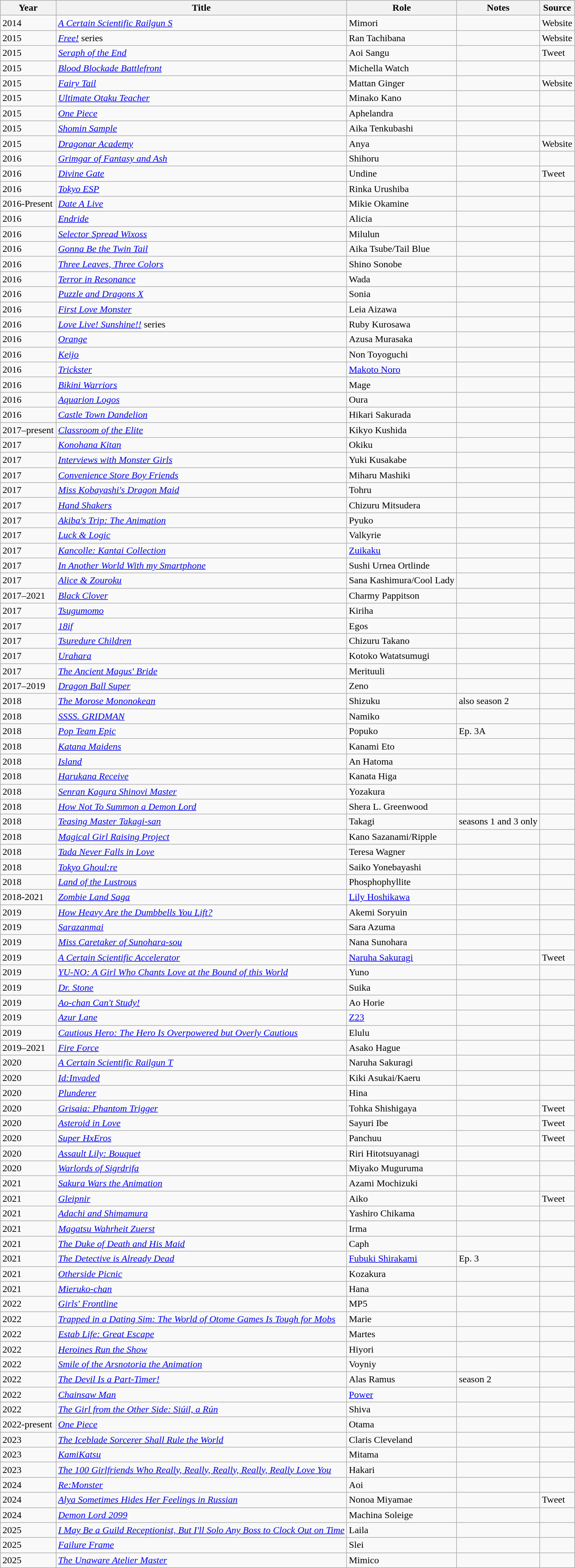<table class="wikitable sortable plainrowheaders">
<tr>
<th>Year</th>
<th>Title</th>
<th>Role</th>
<th class="unsortable">Notes</th>
<th class="unsortable">Source</th>
</tr>
<tr>
<td>2014</td>
<td><em><a href='#'>A Certain Scientific Railgun S</a></em></td>
<td>Mimori</td>
<td></td>
<td>Website</td>
</tr>
<tr>
<td>2015</td>
<td><em><a href='#'>Free!</a></em> series</td>
<td>Ran Tachibana</td>
<td></td>
<td>Website</td>
</tr>
<tr>
<td>2015</td>
<td><em><a href='#'>Seraph of the End</a></em></td>
<td>Aoi Sangu</td>
<td></td>
<td>Tweet</td>
</tr>
<tr>
<td>2015</td>
<td><em><a href='#'>Blood Blockade Battlefront</a></em></td>
<td>Michella Watch</td>
<td></td>
<td></td>
</tr>
<tr>
<td>2015</td>
<td><em><a href='#'>Fairy Tail</a></em></td>
<td>Mattan Ginger</td>
<td></td>
<td>Website</td>
</tr>
<tr>
<td>2015</td>
<td><em><a href='#'>Ultimate Otaku Teacher</a></em></td>
<td>Minako Kano</td>
<td></td>
<td></td>
</tr>
<tr>
<td>2015</td>
<td><em><a href='#'>One Piece</a></em></td>
<td>Aphelandra</td>
<td></td>
<td></td>
</tr>
<tr>
<td>2015</td>
<td><em><a href='#'>Shomin Sample</a></em></td>
<td>Aika Tenkubashi</td>
<td></td>
<td></td>
</tr>
<tr>
<td>2015</td>
<td><em><a href='#'>Dragonar Academy</a></em></td>
<td>Anya</td>
<td></td>
<td>Website</td>
</tr>
<tr>
<td>2016</td>
<td><em><a href='#'>Grimgar of Fantasy and Ash</a></em></td>
<td>Shihoru</td>
<td></td>
<td></td>
</tr>
<tr>
<td>2016</td>
<td><em><a href='#'>Divine Gate</a></em></td>
<td>Undine</td>
<td></td>
<td>Tweet</td>
</tr>
<tr>
<td>2016</td>
<td><em><a href='#'>Tokyo ESP</a></em></td>
<td>Rinka Urushiba</td>
<td></td>
<td></td>
</tr>
<tr>
<td>2016-Present</td>
<td><em><a href='#'>Date A Live</a></em></td>
<td>Mikie Okamine</td>
<td></td>
<td></td>
</tr>
<tr>
<td>2016</td>
<td><em><a href='#'>Endride</a></em></td>
<td>Alicia</td>
<td></td>
<td></td>
</tr>
<tr>
<td>2016</td>
<td><a href='#'><em>Selector Spread Wixoss</em></a></td>
<td>Milulun</td>
<td></td>
<td></td>
</tr>
<tr>
<td>2016</td>
<td><em><a href='#'>Gonna Be the Twin Tail</a></em></td>
<td>Aika Tsube/Tail Blue</td>
<td></td>
<td></td>
</tr>
<tr>
<td>2016</td>
<td><em><a href='#'>Three Leaves, Three Colors</a></em></td>
<td>Shino Sonobe</td>
<td></td>
<td></td>
</tr>
<tr>
<td>2016</td>
<td><em><a href='#'>Terror in Resonance</a></em></td>
<td>Wada</td>
<td></td>
<td></td>
</tr>
<tr>
<td>2016</td>
<td><a href='#'><em>Puzzle and Dragons X</em></a></td>
<td>Sonia</td>
<td></td>
<td></td>
</tr>
<tr>
<td>2016</td>
<td><em><a href='#'>First Love Monster</a></em></td>
<td>Leia Aizawa</td>
<td></td>
<td></td>
</tr>
<tr>
<td>2016</td>
<td><em><a href='#'>Love Live! Sunshine!!</a></em> series</td>
<td>Ruby Kurosawa</td>
<td></td>
<td></td>
</tr>
<tr>
<td>2016</td>
<td><a href='#'><em>Orange</em></a></td>
<td>Azusa Murasaka</td>
<td></td>
<td></td>
</tr>
<tr>
<td>2016</td>
<td><em><a href='#'>Keijo</a></em></td>
<td>Non Toyoguchi</td>
<td></td>
<td></td>
</tr>
<tr>
<td>2016</td>
<td><em><a href='#'>Trickster</a></em></td>
<td><a href='#'>Makoto Noro</a></td>
<td></td>
<td></td>
</tr>
<tr>
<td>2016</td>
<td><em><a href='#'>Bikini Warriors</a></em></td>
<td>Mage</td>
<td></td>
<td></td>
</tr>
<tr>
<td>2016</td>
<td><em><a href='#'>Aquarion Logos</a></em></td>
<td>Oura</td>
<td></td>
<td></td>
</tr>
<tr>
<td>2016</td>
<td><em><a href='#'>Castle Town Dandelion</a></em></td>
<td>Hikari Sakurada</td>
<td></td>
<td></td>
</tr>
<tr>
<td>2017–present</td>
<td><em><a href='#'>Classroom of the Elite</a></em></td>
<td>Kikyo Kushida</td>
<td></td>
<td></td>
</tr>
<tr>
<td>2017</td>
<td><em><a href='#'>Konohana Kitan</a></em></td>
<td>Okiku</td>
<td></td>
<td></td>
</tr>
<tr>
<td>2017</td>
<td><em><a href='#'>Interviews with Monster Girls</a></em></td>
<td>Yuki Kusakabe</td>
<td></td>
<td></td>
</tr>
<tr>
<td>2017</td>
<td><em><a href='#'>Convenience Store Boy Friends</a></em></td>
<td>Miharu Mashiki</td>
<td></td>
<td></td>
</tr>
<tr>
<td>2017</td>
<td><em><a href='#'>Miss Kobayashi's Dragon Maid</a></em></td>
<td>Tohru</td>
<td></td>
<td></td>
</tr>
<tr>
<td>2017</td>
<td><em><a href='#'>Hand Shakers</a></em></td>
<td>Chizuru Mitsudera</td>
<td></td>
<td></td>
</tr>
<tr>
<td>2017</td>
<td><em><a href='#'>Akiba's Trip: The Animation</a></em></td>
<td>Pyuko</td>
<td></td>
<td></td>
</tr>
<tr>
<td>2017</td>
<td><em><a href='#'>Luck & Logic</a></em></td>
<td>Valkyrie</td>
<td></td>
<td></td>
</tr>
<tr>
<td>2017</td>
<td><a href='#'><em>Kancolle: Kantai Collection</em></a></td>
<td><a href='#'>Zuikaku</a></td>
<td></td>
<td></td>
</tr>
<tr>
<td>2017</td>
<td><em><a href='#'>In Another World With my Smartphone</a></em></td>
<td>Sushi Urnea Ortlinde</td>
<td></td>
<td></td>
</tr>
<tr>
<td>2017</td>
<td><em><a href='#'>Alice & Zouroku</a></em></td>
<td>Sana Kashimura/Cool Lady</td>
<td></td>
<td></td>
</tr>
<tr>
<td>2017–2021</td>
<td><em><a href='#'>Black Clover</a></em></td>
<td>Charmy Pappitson</td>
<td></td>
<td></td>
</tr>
<tr>
<td>2017</td>
<td><em><a href='#'>Tsugumomo</a></em></td>
<td>Kiriha</td>
<td></td>
<td></td>
</tr>
<tr>
<td>2017</td>
<td><em><a href='#'>18if</a></em></td>
<td>Egos</td>
<td></td>
<td></td>
</tr>
<tr>
<td>2017</td>
<td><em><a href='#'>Tsuredure Children</a></em></td>
<td>Chizuru Takano</td>
<td></td>
<td></td>
</tr>
<tr>
<td>2017</td>
<td><em><a href='#'>Urahara</a></em></td>
<td>Kotoko Watatsumugi</td>
<td></td>
<td></td>
</tr>
<tr>
<td>2017</td>
<td><em><a href='#'>The Ancient Magus' Bride</a></em></td>
<td>Merituuli</td>
<td></td>
<td></td>
</tr>
<tr>
<td>2017–2019</td>
<td><em><a href='#'>Dragon Ball Super</a></em></td>
<td>Zeno</td>
<td></td>
<td></td>
</tr>
<tr>
<td>2018</td>
<td><em><a href='#'>The Morose Mononokean</a></em></td>
<td>Shizuku</td>
<td>also season 2</td>
<td></td>
</tr>
<tr>
<td>2018</td>
<td><em><a href='#'>SSSS. GRIDMAN</a></em></td>
<td>Namiko</td>
<td></td>
<td></td>
</tr>
<tr>
<td>2018</td>
<td><em><a href='#'>Pop Team Epic</a></em></td>
<td>Popuko</td>
<td>Ep. 3A</td>
<td></td>
</tr>
<tr>
<td>2018</td>
<td><em><a href='#'>Katana Maidens</a></em></td>
<td>Kanami Eto</td>
<td></td>
<td></td>
</tr>
<tr>
<td>2018</td>
<td><em><a href='#'>Island</a></em></td>
<td>An Hatoma</td>
<td></td>
<td></td>
</tr>
<tr>
<td>2018</td>
<td><em><a href='#'>Harukana Receive</a></em></td>
<td>Kanata Higa</td>
<td></td>
<td></td>
</tr>
<tr>
<td>2018</td>
<td><em><a href='#'>Senran Kagura Shinovi Master</a></em></td>
<td>Yozakura</td>
<td></td>
<td></td>
</tr>
<tr>
<td>2018</td>
<td><em><a href='#'>How Not To Summon a Demon Lord</a></em></td>
<td>Shera L. Greenwood</td>
<td></td>
<td></td>
</tr>
<tr>
<td>2018</td>
<td><em><a href='#'>Teasing Master Takagi-san</a></em></td>
<td>Takagi</td>
<td>seasons 1 and 3 only</td>
<td></td>
</tr>
<tr>
<td>2018</td>
<td><em><a href='#'>Magical Girl Raising Project</a></em></td>
<td>Kano Sazanami/Ripple</td>
<td></td>
<td></td>
</tr>
<tr>
<td>2018</td>
<td><em><a href='#'>Tada Never Falls in Love</a></em></td>
<td>Teresa Wagner</td>
<td></td>
<td></td>
</tr>
<tr>
<td>2018</td>
<td><em><a href='#'>Tokyo Ghoul:re</a></em></td>
<td>Saiko Yonebayashi</td>
<td></td>
<td></td>
</tr>
<tr>
<td>2018</td>
<td><em><a href='#'>Land of the Lustrous</a></em></td>
<td>Phosphophyllite</td>
<td></td>
<td></td>
</tr>
<tr>
<td>2018-2021</td>
<td><em><a href='#'>Zombie Land Saga</a></em></td>
<td><a href='#'>Lily Hoshikawa</a></td>
<td></td>
<td></td>
</tr>
<tr>
<td>2019</td>
<td><em><a href='#'>How Heavy Are the Dumbbells You Lift?</a></em></td>
<td>Akemi Soryuin</td>
<td></td>
<td></td>
</tr>
<tr>
<td>2019</td>
<td><em><a href='#'>Sarazanmai</a></em></td>
<td>Sara Azuma</td>
<td></td>
<td></td>
</tr>
<tr>
<td>2019</td>
<td><em><a href='#'>Miss Caretaker of Sunohara-sou</a></em></td>
<td>Nana Sunohara</td>
<td></td>
<td></td>
</tr>
<tr>
<td>2019</td>
<td><em><a href='#'>A Certain Scientific Accelerator</a></em></td>
<td><a href='#'>Naruha Sakuragi</a></td>
<td></td>
<td>Tweet</td>
</tr>
<tr>
<td>2019</td>
<td><em><a href='#'>YU-NO: A Girl Who Chants Love at the Bound of this World</a></em></td>
<td>Yuno</td>
<td></td>
<td></td>
</tr>
<tr>
<td>2019</td>
<td><em><a href='#'>Dr. Stone</a></em></td>
<td>Suika</td>
<td></td>
<td></td>
</tr>
<tr>
<td>2019</td>
<td><em><a href='#'>Ao-chan Can't Study!</a></em></td>
<td>Ao Horie</td>
<td></td>
<td></td>
</tr>
<tr>
<td>2019</td>
<td><em><a href='#'>Azur Lane</a></em></td>
<td><a href='#'>Z23</a></td>
<td></td>
<td></td>
</tr>
<tr>
<td>2019</td>
<td><em><a href='#'>Cautious Hero: The Hero Is Overpowered but Overly Cautious</a></em></td>
<td>Elulu</td>
<td></td>
<td></td>
</tr>
<tr>
<td>2019–2021</td>
<td><em><a href='#'>Fire Force</a></em></td>
<td>Asako Hague</td>
<td></td>
<td></td>
</tr>
<tr>
<td>2020</td>
<td><em><a href='#'>A Certain Scientific Railgun T</a></em></td>
<td>Naruha Sakuragi</td>
<td></td>
<td></td>
</tr>
<tr>
<td>2020</td>
<td><em><a href='#'>Id:Invaded</a></em></td>
<td>Kiki Asukai/Kaeru</td>
<td></td>
<td></td>
</tr>
<tr>
<td>2020</td>
<td><em><a href='#'>Plunderer</a></em></td>
<td>Hina</td>
<td></td>
<td></td>
</tr>
<tr>
<td>2020</td>
<td><em><a href='#'>Grisaia: Phantom Trigger</a></em></td>
<td>Tohka Shishigaya</td>
<td></td>
<td>Tweet</td>
</tr>
<tr>
<td>2020</td>
<td><em><a href='#'>Asteroid in Love</a></em></td>
<td>Sayuri Ibe</td>
<td></td>
<td>Tweet</td>
</tr>
<tr>
<td>2020</td>
<td><em><a href='#'>Super HxEros</a></em></td>
<td>Panchuu</td>
<td></td>
<td>Tweet</td>
</tr>
<tr>
<td>2020</td>
<td><em><a href='#'>Assault Lily: Bouquet</a></em></td>
<td>Riri Hitotsuyanagi</td>
<td></td>
<td></td>
</tr>
<tr>
<td>2020</td>
<td><em><a href='#'>Warlords of Sigrdrifa</a></em></td>
<td>Miyako Muguruma</td>
<td></td>
<td></td>
</tr>
<tr>
<td>2021</td>
<td><em><a href='#'>Sakura Wars the Animation</a></em></td>
<td>Azami Mochizuki</td>
<td></td>
<td></td>
</tr>
<tr>
<td>2021</td>
<td><em><a href='#'>Gleipnir</a></em></td>
<td>Aiko</td>
<td></td>
<td>Tweet</td>
</tr>
<tr>
<td>2021</td>
<td><em><a href='#'>Adachi and Shimamura</a></em></td>
<td>Yashiro Chikama</td>
<td></td>
<td></td>
</tr>
<tr>
<td>2021</td>
<td><em><a href='#'>Magatsu Wahrheit Zuerst</a></em></td>
<td>Irma</td>
<td></td>
<td></td>
</tr>
<tr>
<td>2021</td>
<td><em><a href='#'>The Duke of Death and His Maid</a></em></td>
<td>Caph</td>
<td></td>
<td></td>
</tr>
<tr>
<td>2021</td>
<td><em><a href='#'>The Detective is Already Dead</a></em></td>
<td><a href='#'>Fubuki Shirakami</a></td>
<td>Ep. 3</td>
<td></td>
</tr>
<tr>
<td>2021</td>
<td><em><a href='#'>Otherside Picnic</a></em></td>
<td>Kozakura</td>
<td></td>
<td></td>
</tr>
<tr>
<td>2021</td>
<td><em><a href='#'>Mieruko-chan</a></em></td>
<td>Hana</td>
<td></td>
<td></td>
</tr>
<tr>
<td>2022</td>
<td><em><a href='#'>Girls' Frontline</a></em></td>
<td>MP5</td>
<td></td>
<td></td>
</tr>
<tr>
<td>2022</td>
<td><em><a href='#'>Trapped in a Dating Sim: The World of Otome Games Is Tough for Mobs</a></em></td>
<td>Marie</td>
<td></td>
<td></td>
</tr>
<tr>
<td>2022</td>
<td><em><a href='#'>Estab Life: Great Escape</a></em></td>
<td>Martes</td>
<td></td>
<td></td>
</tr>
<tr>
<td>2022</td>
<td><em><a href='#'>Heroines Run the Show</a></em></td>
<td>Hiyori</td>
<td></td>
<td></td>
</tr>
<tr>
<td>2022</td>
<td><em><a href='#'>Smile of the Arsnotoria the Animation</a></em></td>
<td>Voyniy</td>
<td></td>
<td></td>
</tr>
<tr>
<td>2022</td>
<td><em><a href='#'>The Devil Is a Part-Timer!</a></em></td>
<td>Alas Ramus</td>
<td>season 2</td>
<td></td>
</tr>
<tr>
<td>2022</td>
<td><em><a href='#'>Chainsaw Man</a></em></td>
<td><a href='#'>Power</a></td>
<td></td>
<td></td>
</tr>
<tr>
<td>2022</td>
<td><em><a href='#'>The Girl from the Other Side: Siúil, a Rún</a></em></td>
<td>Shiva</td>
<td></td>
<td></td>
</tr>
<tr>
<td>2022-present</td>
<td><em><a href='#'>One Piece</a></em></td>
<td>Otama</td>
<td></td>
<td></td>
</tr>
<tr>
<td>2023</td>
<td><em><a href='#'>The Iceblade Sorcerer Shall Rule the World</a></em></td>
<td>Claris Cleveland</td>
<td></td>
<td></td>
</tr>
<tr>
<td>2023</td>
<td><em><a href='#'>KamiKatsu</a></em></td>
<td>Mitama</td>
<td></td>
<td></td>
</tr>
<tr>
<td>2023</td>
<td><em><a href='#'>The 100 Girlfriends Who Really, Really, Really, Really, Really Love You</a></em></td>
<td>Hakari</td>
<td></td>
<td></td>
</tr>
<tr>
<td>2024</td>
<td><em><a href='#'>Re:Monster</a></em></td>
<td>Aoi</td>
<td></td>
<td></td>
</tr>
<tr>
<td>2024</td>
<td><em><a href='#'>Alya Sometimes Hides Her Feelings in Russian</a></em></td>
<td>Nonoa Miyamae</td>
<td></td>
<td>Tweet</td>
</tr>
<tr>
<td>2024</td>
<td><em><a href='#'>Demon Lord 2099</a></em></td>
<td>Machina Soleige</td>
<td></td>
<td></td>
</tr>
<tr>
<td>2025</td>
<td><em><a href='#'>I May Be a Guild Receptionist, But I'll Solo Any Boss to Clock Out on Time</a></em></td>
<td>Laila</td>
<td></td>
<td></td>
</tr>
<tr>
<td>2025</td>
<td><em><a href='#'>Failure Frame</a></em></td>
<td>Slei</td>
<td></td>
<td></td>
</tr>
<tr>
<td>2025</td>
<td><em><a href='#'>The Unaware Atelier Master</a></em></td>
<td>Mimico</td>
<td></td>
<td></td>
</tr>
</table>
